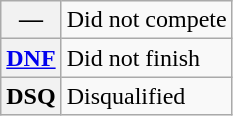<table class="wikitable">
<tr>
<th scope="row">—</th>
<td>Did not compete</td>
</tr>
<tr>
<th scope="row"><a href='#'>DNF</a></th>
<td>Did not finish</td>
</tr>
<tr>
<th scope="row">DSQ</th>
<td>Disqualified</td>
</tr>
</table>
